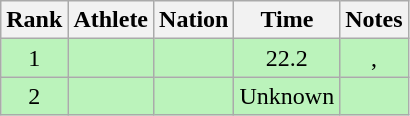<table class="wikitable sortable" style="text-align:center">
<tr>
<th>Rank</th>
<th>Athlete</th>
<th>Nation</th>
<th>Time</th>
<th>Notes</th>
</tr>
<tr style="background:#bbf3bb;">
<td>1</td>
<td align=left></td>
<td align=left></td>
<td>22.2</td>
<td>, </td>
</tr>
<tr style="background:#bbf3bb;">
<td>2</td>
<td align=left></td>
<td align=left></td>
<td data-sort-value=88.8>Unknown</td>
<td></td>
</tr>
</table>
